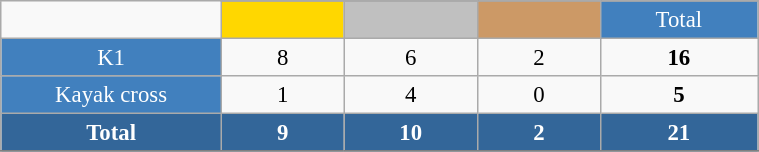<table class="wikitable"  style="font-size:95%; text-align:center; border:gray solid 1px; width:40%;">
<tr>
<td rowspan="2" style="width:3%;"></td>
</tr>
<tr>
<td style="width:2%;" bgcolor=gold></td>
<td style="width:2%;" bgcolor=silver></td>
<td style="width:2%;" bgcolor=cc9966></td>
<td style="width:2%; background-color:#4180be; color:white;">Total</td>
</tr>
<tr>
<td style="background-color:#4180be; color:white;">K1</td>
<td>8</td>
<td>6</td>
<td>2</td>
<td><strong>16</strong></td>
</tr>
<tr>
<td style="background-color:#4180be; color:white;">Kayak cross</td>
<td>1</td>
<td>4</td>
<td>0</td>
<td><strong>5</strong></td>
</tr>
<tr style="background:#369; color:white;">
<td><strong>Total</strong></td>
<td><strong>9</strong></td>
<td><strong>10</strong></td>
<td><strong>2</strong></td>
<td><strong>21</strong></td>
</tr>
<tr>
</tr>
</table>
